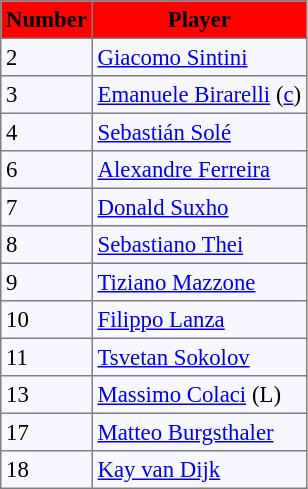<table bgcolor="#f7f8ff" cellpadding="3" cellspacing="0" border="1" style="font-size: 95%; border: gray solid 1px; border-collapse: collapse;">
<tr bgcolor="#ff0000">
<td align=center><strong>Number</strong></td>
<td align=center><strong>Player</strong></td>
</tr>
<tr align="left">
<td>2</td>
<td> <a href='#'>Giacomo Sintini</a></td>
</tr>
<tr align="left">
<td>3</td>
<td> <a href='#'>Emanuele Birarelli</a> (<a href='#'>c</a>)</td>
</tr>
<tr align="left">
<td>4</td>
<td> <a href='#'>Sebastián Solé</a></td>
</tr>
<tr align="left">
<td>6</td>
<td> <a href='#'>Alexandre Ferreira</a></td>
</tr>
<tr align="left">
<td>7</td>
<td> <a href='#'>Donald Suxho</a></td>
</tr>
<tr align="left">
<td>8</td>
<td> <a href='#'>Sebastiano Thei</a></td>
</tr>
<tr align="left">
<td>9</td>
<td> <a href='#'>Tiziano Mazzone</a></td>
</tr>
<tr align="left">
<td>10</td>
<td> <a href='#'>Filippo Lanza</a></td>
</tr>
<tr align="left">
<td>11</td>
<td> <a href='#'>Tsvetan Sokolov</a></td>
</tr>
<tr align="left">
<td>13</td>
<td> <a href='#'>Massimo Colaci</a> (L)</td>
</tr>
<tr align="left">
<td>17</td>
<td> <a href='#'>Matteo Burgsthaler</a></td>
</tr>
<tr align="left">
<td>18</td>
<td> <a href='#'>Kay van Dijk</a></td>
</tr>
</table>
